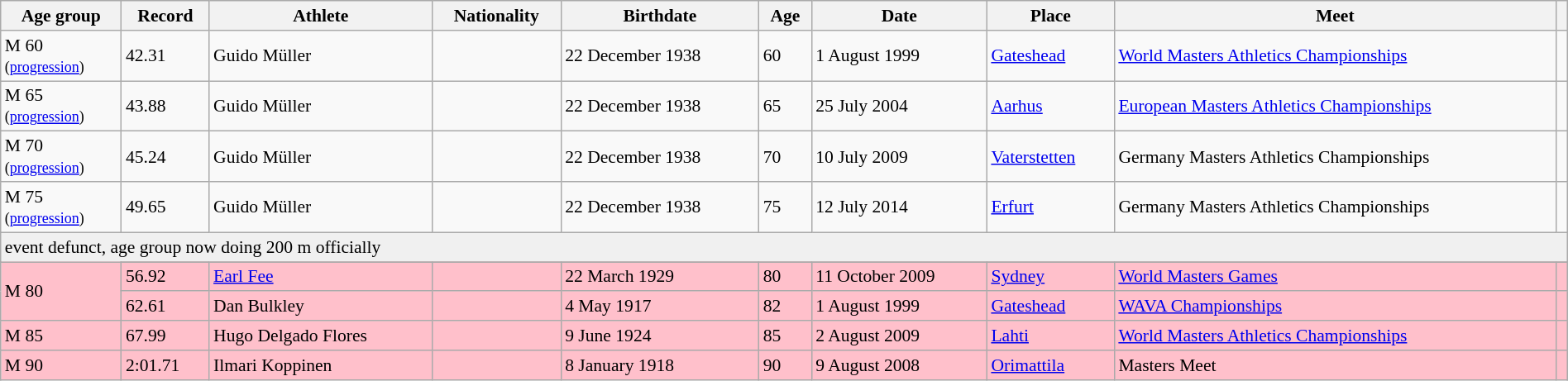<table class="wikitable" style="font-size:90%; width: 100%;">
<tr>
<th>Age group</th>
<th>Record</th>
<th>Athlete</th>
<th>Nationality</th>
<th>Birthdate</th>
<th>Age</th>
<th>Date</th>
<th>Place</th>
<th>Meet</th>
<th></th>
</tr>
<tr>
<td>M 60 <br><small>(<a href='#'>progression</a>)</small></td>
<td>42.31</td>
<td>Guido Müller</td>
<td></td>
<td>22 December 1938</td>
<td>60</td>
<td>1 August 1999</td>
<td><a href='#'>Gateshead</a> </td>
<td><a href='#'>World Masters Athletics Championships</a></td>
<td></td>
</tr>
<tr>
<td>M 65 <br><small>(<a href='#'>progression</a>)</small></td>
<td>43.88</td>
<td>Guido Müller</td>
<td></td>
<td>22 December 1938</td>
<td>65</td>
<td>25 July 2004</td>
<td><a href='#'>Aarhus</a> </td>
<td><a href='#'>European Masters Athletics Championships</a></td>
<td></td>
</tr>
<tr>
<td>M 70 <br><small>(<a href='#'>progression</a>)</small></td>
<td>45.24</td>
<td>Guido Müller</td>
<td></td>
<td>22 December 1938</td>
<td>70</td>
<td>10 July 2009</td>
<td><a href='#'>Vaterstetten</a> </td>
<td>Germany Masters Athletics Championships</td>
<td></td>
</tr>
<tr>
<td>M 75 <br><small>(<a href='#'>progression</a>)</small></td>
<td>49.65</td>
<td>Guido Müller</td>
<td></td>
<td>22 December 1938</td>
<td>75</td>
<td>12 July 2014</td>
<td><a href='#'>Erfurt</a> </td>
<td>Germany Masters Athletics Championships</td>
<td></td>
</tr>
<tr style="background:#f0f0f0;">
<td colspan=11>event defunct, age group now doing 200 m officially</td>
</tr>
<tr style="background:pink">
<td rowspan=3>M 80</td>
</tr>
<tr style="background:pink">
<td>56.92</td>
<td><a href='#'>Earl Fee</a></td>
<td></td>
<td>22 March 1929</td>
<td>80</td>
<td>11 October 2009</td>
<td><a href='#'>Sydney</a> </td>
<td><a href='#'>World Masters Games</a></td>
<td></td>
</tr>
<tr style="background:pink">
<td>62.61</td>
<td>Dan Bulkley</td>
<td></td>
<td>4 May 1917</td>
<td>82</td>
<td>1 August 1999</td>
<td><a href='#'>Gateshead</a> </td>
<td><a href='#'>WAVA Championships</a></td>
<td></td>
</tr>
<tr style="background:pink">
<td>M 85</td>
<td>67.99</td>
<td>Hugo Delgado Flores</td>
<td></td>
<td>9 June 1924</td>
<td>85</td>
<td>2 August 2009</td>
<td><a href='#'>Lahti</a> </td>
<td><a href='#'>World Masters Athletics Championships</a></td>
<td></td>
</tr>
<tr style="background:pink">
<td>M 90</td>
<td>2:01.71</td>
<td>Ilmari Koppinen</td>
<td></td>
<td>8 January 1918</td>
<td>90</td>
<td>9 August 2008</td>
<td><a href='#'>Orimattila</a> </td>
<td>Masters Meet</td>
<td></td>
</tr>
</table>
